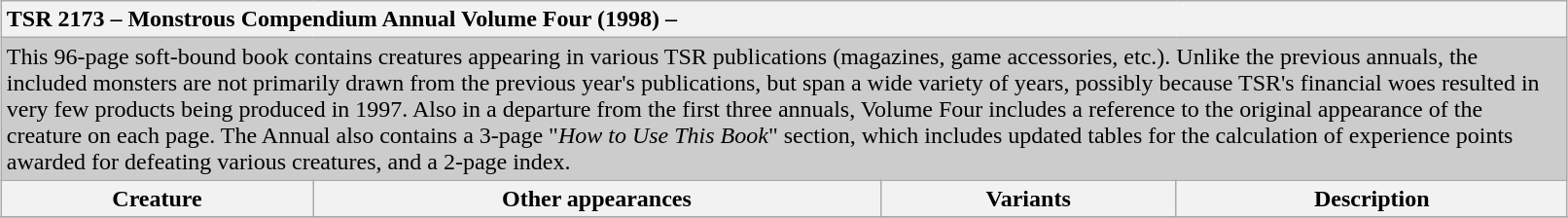<table class="wikitable collapsible" style="margin:15px; width:85%;">
<tr>
<th colspan="5" style="text-align:left">TSR 2173 – Monstrous Compendium Annual Volume Four (1998) – </th>
</tr>
<tr style="background:#ccc;">
<td colspan="5">This 96-page soft-bound book contains creatures appearing in various TSR publications (magazines, game accessories, etc.). Unlike the previous annuals, the included monsters are not primarily drawn from the previous year's publications, but span a wide variety of years, possibly because TSR's financial woes resulted in very few products being produced in 1997. Also in a departure from the first three annuals, Volume Four includes a reference to the original appearance of the creature on each page. The Annual also contains a 3-page "<em>How to Use This Book</em>" section, which includes updated tables for the calculation of experience points awarded for defeating various creatures, and a 2-page index.</td>
</tr>
<tr>
<th>Creature</th>
<th>Other appearances</th>
<th>Variants</th>
<th>Description</th>
</tr>
<tr>
</tr>
</table>
